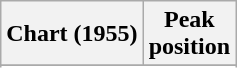<table class="wikitable sortable">
<tr>
<th>Chart (1955)</th>
<th>Peak<br>position</th>
</tr>
<tr>
</tr>
<tr>
</tr>
</table>
